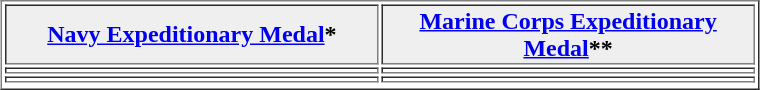<table align="center" border="1"  cellpadding="1" width="40%">
<tr>
<th width="50%" style="background:#efefef;"><a href='#'>Navy Expeditionary Medal</a>*</th>
<th width="50%" style="background:#efefef;"><a href='#'>Marine Corps Expeditionary Medal</a>**</th>
</tr>
<tr>
<td></td>
<td></td>
</tr>
<tr>
<td></td>
<td></td>
</tr>
<tr>
</tr>
</table>
